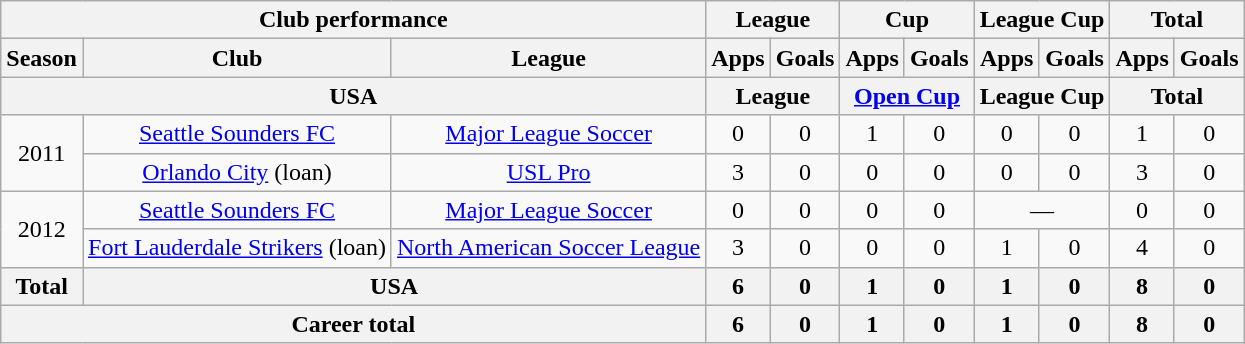<table class="wikitable" style="text-align:center">
<tr>
<th colspan=3>Club performance</th>
<th colspan=2>League</th>
<th colspan=2>Cup</th>
<th colspan=2>League Cup</th>
<th colspan=2>Total</th>
</tr>
<tr>
<th>Season</th>
<th>Club</th>
<th>League</th>
<th>Apps</th>
<th>Goals</th>
<th>Apps</th>
<th>Goals</th>
<th>Apps</th>
<th>Goals</th>
<th>Apps</th>
<th>Goals</th>
</tr>
<tr>
<th colspan=3>USA</th>
<th colspan=2>League</th>
<th colspan=2><a href='#'>Open Cup</a></th>
<th colspan=2>League Cup</th>
<th colspan=2>Total</th>
</tr>
<tr>
<td rowspan="2">2011</td>
<td><a href='#'>Seattle Sounders FC</a></td>
<td><a href='#'>Major League Soccer</a></td>
<td>0</td>
<td>0</td>
<td>1</td>
<td>0</td>
<td>0</td>
<td>0</td>
<td>1</td>
<td>0</td>
</tr>
<tr>
<td><a href='#'>Orlando City</a> (loan)</td>
<td><a href='#'>USL Pro</a></td>
<td>3</td>
<td>0</td>
<td>0</td>
<td>0</td>
<td>0</td>
<td>0</td>
<td>3</td>
<td>0</td>
</tr>
<tr>
<td rowspan="2">2012</td>
<td><a href='#'>Seattle Sounders FC</a></td>
<td><a href='#'>Major League Soccer</a></td>
<td>0</td>
<td>0</td>
<td>0</td>
<td>0</td>
<td colspan="2">—</td>
<td>0</td>
<td>0</td>
</tr>
<tr>
<td><a href='#'>Fort Lauderdale Strikers</a> (loan)</td>
<td><a href='#'>North American Soccer League</a></td>
<td>3</td>
<td>0</td>
<td>0</td>
<td>0</td>
<td>1</td>
<td>0</td>
<td>4</td>
<td>0</td>
</tr>
<tr>
<th>Total</th>
<th colspan=2>USA</th>
<th>6</th>
<th>0</th>
<th>1</th>
<th>0</th>
<th>1</th>
<th>0</th>
<th>8</th>
<th>0</th>
</tr>
<tr>
<th colspan=3>Career total</th>
<th>6</th>
<th>0</th>
<th>1</th>
<th>0</th>
<th>1</th>
<th>0</th>
<th>8</th>
<th>0</th>
</tr>
</table>
